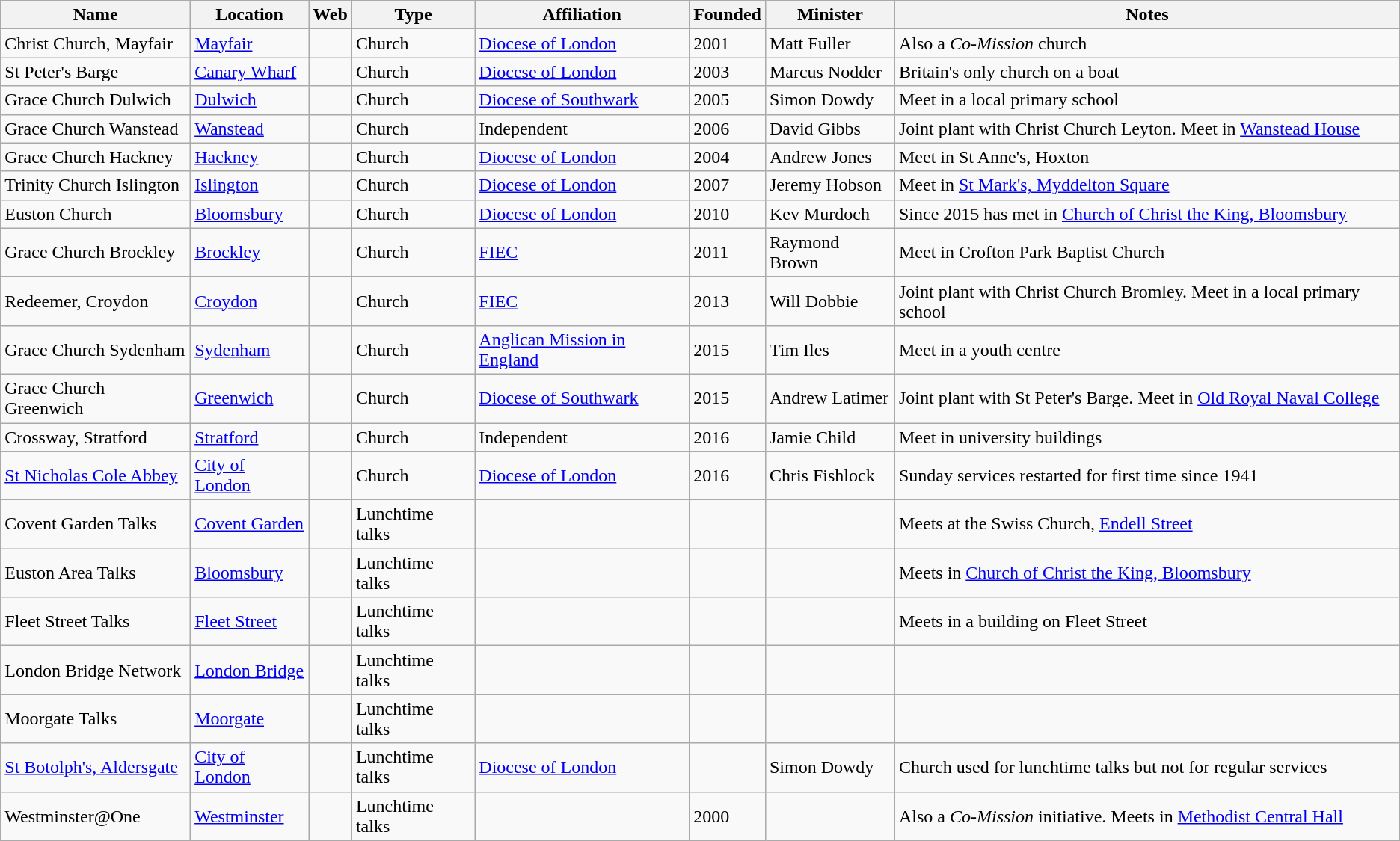<table class="wikitable">
<tr>
<th>Name</th>
<th>Location</th>
<th>Web</th>
<th>Type</th>
<th>Affiliation</th>
<th>Founded</th>
<th>Minister</th>
<th>Notes</th>
</tr>
<tr>
<td>Christ Church, Mayfair</td>
<td><a href='#'>Mayfair</a></td>
<td></td>
<td>Church</td>
<td><a href='#'>Diocese of London</a></td>
<td>2001</td>
<td>Matt Fuller</td>
<td>Also a <em>Co-Mission</em> church</td>
</tr>
<tr>
<td>St Peter's Barge</td>
<td><a href='#'>Canary Wharf</a></td>
<td></td>
<td>Church</td>
<td><a href='#'>Diocese of London</a></td>
<td>2003</td>
<td>Marcus Nodder</td>
<td>Britain's only church on a boat</td>
</tr>
<tr>
<td>Grace Church Dulwich</td>
<td><a href='#'>Dulwich</a></td>
<td></td>
<td>Church</td>
<td><a href='#'>Diocese of Southwark</a></td>
<td>2005</td>
<td>Simon Dowdy</td>
<td>Meet in a local primary school</td>
</tr>
<tr>
<td>Grace Church Wanstead</td>
<td><a href='#'>Wanstead</a></td>
<td></td>
<td>Church</td>
<td>Independent</td>
<td>2006</td>
<td>David Gibbs</td>
<td>Joint plant with Christ Church Leyton. Meet in <a href='#'>Wanstead House</a></td>
</tr>
<tr>
<td>Grace Church Hackney</td>
<td><a href='#'>Hackney</a></td>
<td></td>
<td>Church</td>
<td><a href='#'>Diocese of London</a></td>
<td>2004</td>
<td>Andrew Jones</td>
<td>Meet in St Anne's, Hoxton</td>
</tr>
<tr>
<td>Trinity Church Islington</td>
<td><a href='#'>Islington</a></td>
<td></td>
<td>Church</td>
<td><a href='#'>Diocese of London</a></td>
<td>2007</td>
<td>Jeremy Hobson</td>
<td>Meet in <a href='#'>St Mark's, Myddelton Square</a></td>
</tr>
<tr>
<td>Euston Church</td>
<td><a href='#'>Bloomsbury</a></td>
<td></td>
<td>Church</td>
<td><a href='#'>Diocese of London</a></td>
<td>2010</td>
<td>Kev Murdoch</td>
<td>Since 2015 has met in <a href='#'>Church of Christ the King, Bloomsbury</a></td>
</tr>
<tr>
<td>Grace Church Brockley</td>
<td><a href='#'>Brockley</a></td>
<td></td>
<td>Church</td>
<td><a href='#'>FIEC</a></td>
<td>2011</td>
<td>Raymond Brown</td>
<td>Meet in Crofton Park Baptist Church</td>
</tr>
<tr>
<td>Redeemer, Croydon</td>
<td><a href='#'>Croydon</a></td>
<td></td>
<td>Church</td>
<td><a href='#'>FIEC</a></td>
<td>2013</td>
<td>Will Dobbie</td>
<td>Joint plant with Christ Church Bromley. Meet in a local primary school</td>
</tr>
<tr>
<td>Grace Church Sydenham</td>
<td><a href='#'>Sydenham</a></td>
<td></td>
<td>Church</td>
<td><a href='#'>Anglican Mission in England</a></td>
<td>2015</td>
<td>Tim Iles</td>
<td>Meet in a youth centre</td>
</tr>
<tr>
<td>Grace Church Greenwich</td>
<td><a href='#'>Greenwich</a></td>
<td></td>
<td>Church</td>
<td><a href='#'>Diocese of Southwark</a></td>
<td>2015</td>
<td>Andrew Latimer</td>
<td>Joint plant with St Peter's Barge. Meet in <a href='#'>Old Royal Naval College</a></td>
</tr>
<tr>
<td>Crossway, Stratford</td>
<td><a href='#'>Stratford</a></td>
<td></td>
<td>Church</td>
<td>Independent</td>
<td>2016</td>
<td>Jamie Child</td>
<td>Meet in university buildings</td>
</tr>
<tr>
<td><a href='#'>St Nicholas Cole Abbey</a></td>
<td><a href='#'>City of London</a></td>
<td></td>
<td>Church</td>
<td><a href='#'>Diocese of London</a></td>
<td>2016</td>
<td>Chris Fishlock</td>
<td>Sunday services restarted for first time since 1941</td>
</tr>
<tr>
<td>Covent Garden Talks</td>
<td><a href='#'>Covent Garden</a></td>
<td></td>
<td>Lunchtime talks</td>
<td></td>
<td></td>
<td></td>
<td>Meets at the Swiss Church, <a href='#'>Endell Street</a></td>
</tr>
<tr>
<td>Euston Area Talks</td>
<td><a href='#'>Bloomsbury</a></td>
<td></td>
<td>Lunchtime talks</td>
<td></td>
<td></td>
<td></td>
<td>Meets in <a href='#'>Church of Christ the King, Bloomsbury</a></td>
</tr>
<tr>
<td>Fleet Street Talks</td>
<td><a href='#'>Fleet Street</a></td>
<td></td>
<td>Lunchtime talks</td>
<td></td>
<td></td>
<td></td>
<td>Meets in a building on Fleet Street</td>
</tr>
<tr>
<td>London Bridge Network</td>
<td><a href='#'>London Bridge</a></td>
<td></td>
<td>Lunchtime talks</td>
<td></td>
<td></td>
<td></td>
<td></td>
</tr>
<tr>
<td>Moorgate Talks</td>
<td><a href='#'>Moorgate</a></td>
<td></td>
<td>Lunchtime talks</td>
<td></td>
<td></td>
<td></td>
<td></td>
</tr>
<tr>
<td><a href='#'>St Botolph's, Aldersgate</a></td>
<td><a href='#'>City of London</a></td>
<td></td>
<td>Lunchtime talks</td>
<td><a href='#'>Diocese of London</a></td>
<td></td>
<td>Simon Dowdy</td>
<td>Church used for lunchtime talks but not for regular services</td>
</tr>
<tr>
<td>Westminster@One</td>
<td><a href='#'>Westminster</a></td>
<td></td>
<td>Lunchtime talks</td>
<td></td>
<td>2000</td>
<td></td>
<td>Also a <em>Co-Mission</em> initiative. Meets in <a href='#'>Methodist Central Hall</a></td>
</tr>
</table>
